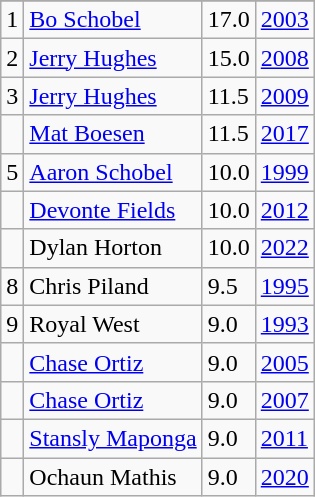<table class="wikitable">
<tr>
</tr>
<tr>
<td>1</td>
<td><a href='#'>Bo Schobel</a></td>
<td>17.0</td>
<td><a href='#'>2003</a></td>
</tr>
<tr>
<td>2</td>
<td><a href='#'>Jerry Hughes</a></td>
<td>15.0</td>
<td><a href='#'>2008</a></td>
</tr>
<tr>
<td>3</td>
<td><a href='#'>Jerry Hughes</a></td>
<td>11.5</td>
<td><a href='#'>2009</a></td>
</tr>
<tr>
<td></td>
<td><a href='#'>Mat Boesen</a></td>
<td>11.5</td>
<td><a href='#'>2017</a></td>
</tr>
<tr>
<td>5</td>
<td><a href='#'>Aaron Schobel</a></td>
<td>10.0</td>
<td><a href='#'>1999</a></td>
</tr>
<tr>
<td></td>
<td><a href='#'>Devonte Fields</a></td>
<td>10.0</td>
<td><a href='#'>2012</a></td>
</tr>
<tr>
<td></td>
<td>Dylan Horton</td>
<td>10.0</td>
<td><a href='#'>2022</a></td>
</tr>
<tr>
<td>8</td>
<td>Chris Piland</td>
<td>9.5</td>
<td><a href='#'>1995</a></td>
</tr>
<tr>
<td>9</td>
<td>Royal West</td>
<td>9.0</td>
<td><a href='#'>1993</a></td>
</tr>
<tr>
<td></td>
<td><a href='#'>Chase Ortiz</a></td>
<td>9.0</td>
<td><a href='#'>2005</a></td>
</tr>
<tr>
<td></td>
<td><a href='#'>Chase Ortiz</a></td>
<td>9.0</td>
<td><a href='#'>2007</a></td>
</tr>
<tr>
<td></td>
<td><a href='#'>Stansly Maponga</a></td>
<td>9.0</td>
<td><a href='#'>2011</a></td>
</tr>
<tr>
<td></td>
<td>Ochaun Mathis</td>
<td>9.0</td>
<td><a href='#'>2020</a></td>
</tr>
</table>
